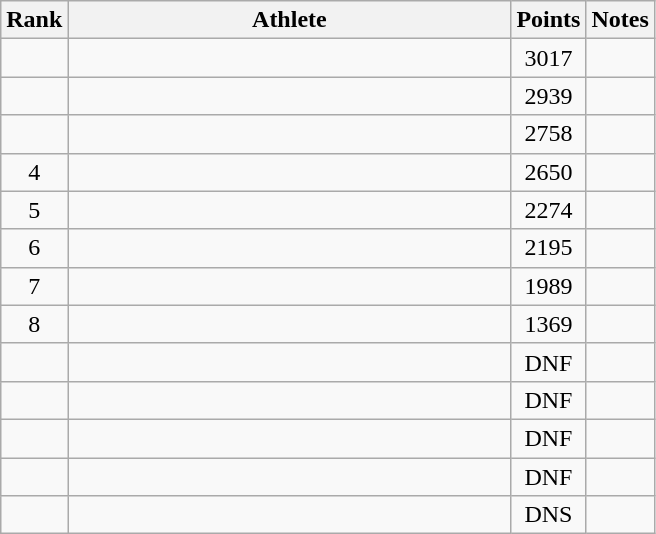<table class="wikitable" style="text-align:center">
<tr>
<th>Rank</th>
<th Style="width:18em">Athlete</th>
<th>Points</th>
<th>Notes</th>
</tr>
<tr>
<td></td>
<td style="text-align:left"></td>
<td>3017</td>
<td></td>
</tr>
<tr>
<td></td>
<td style="text-align:left"></td>
<td>2939</td>
<td></td>
</tr>
<tr>
<td></td>
<td style="text-align:left"></td>
<td>2758</td>
<td></td>
</tr>
<tr>
<td>4</td>
<td style="text-align:left"></td>
<td>2650</td>
<td></td>
</tr>
<tr>
<td>5</td>
<td style="text-align:left"></td>
<td>2274</td>
<td></td>
</tr>
<tr>
<td>6</td>
<td style="text-align:left"></td>
<td>2195</td>
<td></td>
</tr>
<tr>
<td>7</td>
<td style="text-align:left"></td>
<td>1989</td>
<td></td>
</tr>
<tr>
<td>8</td>
<td style="text-align:left"></td>
<td>1369</td>
<td></td>
</tr>
<tr>
<td></td>
<td style="text-align:left"></td>
<td>DNF</td>
<td></td>
</tr>
<tr>
<td></td>
<td style="text-align:left"></td>
<td>DNF</td>
<td></td>
</tr>
<tr>
<td></td>
<td style="text-align:left"></td>
<td>DNF</td>
<td></td>
</tr>
<tr>
<td></td>
<td style="text-align:left"></td>
<td>DNF</td>
<td></td>
</tr>
<tr>
<td></td>
<td style="text-align:left"></td>
<td>DNS</td>
<td></td>
</tr>
</table>
